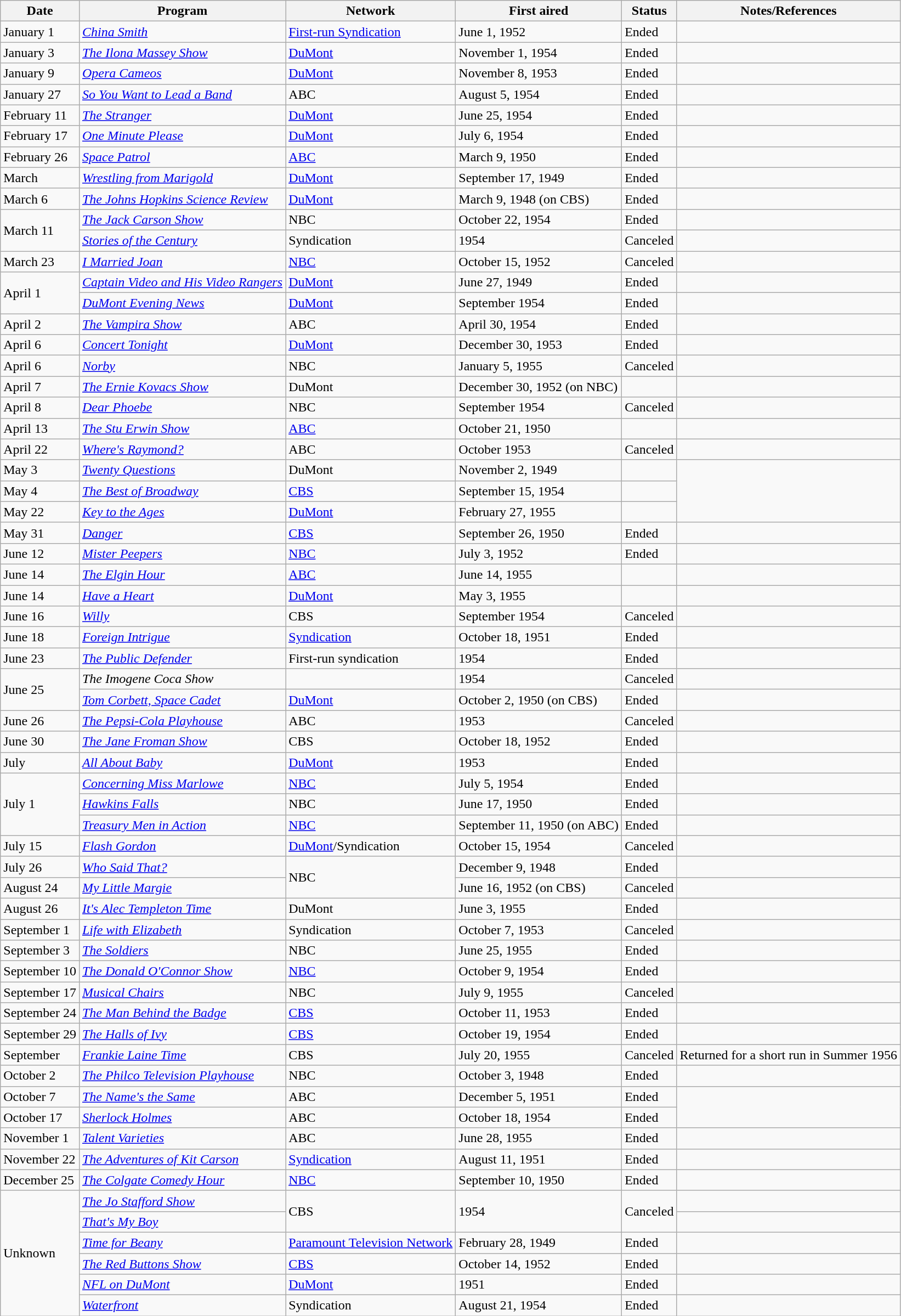<table class="wikitable unsortable">
<tr>
<th>Date</th>
<th>Program</th>
<th>Network</th>
<th>First aired</th>
<th>Status</th>
<th>Notes/References</th>
</tr>
<tr>
<td>January 1</td>
<td><em><a href='#'>China Smith</a></em></td>
<td><a href='#'>First-run Syndication</a></td>
<td>June 1, 1952</td>
<td>Ended</td>
<td></td>
</tr>
<tr>
<td>January 3</td>
<td><em><a href='#'>The Ilona Massey Show</a></em></td>
<td><a href='#'>DuMont</a></td>
<td>November 1, 1954</td>
<td>Ended</td>
<td></td>
</tr>
<tr>
<td>January 9</td>
<td><em><a href='#'>Opera Cameos</a></em></td>
<td><a href='#'>DuMont</a></td>
<td>November 8, 1953</td>
<td>Ended</td>
<td></td>
</tr>
<tr>
<td>January 27</td>
<td><em><a href='#'>So You Want to Lead a Band</a></em></td>
<td>ABC</td>
<td>August 5, 1954</td>
<td>Ended</td>
<td></td>
</tr>
<tr>
<td>February 11</td>
<td><em><a href='#'>The Stranger</a></em></td>
<td><a href='#'>DuMont</a></td>
<td>June 25, 1954</td>
<td>Ended</td>
<td></td>
</tr>
<tr>
<td>February 17</td>
<td><em><a href='#'>One Minute Please</a></em></td>
<td><a href='#'>DuMont</a></td>
<td>July 6, 1954</td>
<td>Ended</td>
<td></td>
</tr>
<tr>
<td>February 26</td>
<td><em><a href='#'>Space Patrol</a></em></td>
<td><a href='#'>ABC</a></td>
<td>March 9, 1950</td>
<td>Ended</td>
<td></td>
</tr>
<tr>
<td>March</td>
<td><em><a href='#'>Wrestling from Marigold</a></em></td>
<td><a href='#'>DuMont</a></td>
<td>September 17, 1949</td>
<td>Ended</td>
<td></td>
</tr>
<tr>
<td>March 6</td>
<td><em><a href='#'>The Johns Hopkins Science Review</a></em></td>
<td><a href='#'>DuMont</a></td>
<td>March 9, 1948 (on CBS)</td>
<td>Ended</td>
<td></td>
</tr>
<tr>
<td rowspan=2>March 11</td>
<td><em><a href='#'>The Jack Carson Show</a></em></td>
<td>NBC</td>
<td>October 22, 1954</td>
<td>Ended</td>
<td></td>
</tr>
<tr>
<td><em><a href='#'>Stories of the Century</a></em></td>
<td>Syndication</td>
<td>1954</td>
<td>Canceled</td>
<td></td>
</tr>
<tr>
<td>March 23</td>
<td><em><a href='#'>I Married Joan</a></em></td>
<td><a href='#'>NBC</a></td>
<td>October 15, 1952</td>
<td>Canceled</td>
<td></td>
</tr>
<tr>
<td rowspan="2">April 1</td>
<td><em><a href='#'>Captain Video and His Video Rangers</a></em></td>
<td><a href='#'>DuMont</a></td>
<td>June 27, 1949</td>
<td>Ended</td>
<td></td>
</tr>
<tr>
<td><em><a href='#'>DuMont Evening News</a></em></td>
<td><a href='#'>DuMont</a></td>
<td>September 1954</td>
<td>Ended</td>
<td></td>
</tr>
<tr>
<td>April 2</td>
<td><em><a href='#'>The Vampira Show</a></em></td>
<td>ABC</td>
<td>April 30, 1954</td>
<td>Ended</td>
<td></td>
</tr>
<tr>
<td>April 6</td>
<td><em><a href='#'>Concert Tonight</a></em></td>
<td><a href='#'>DuMont</a></td>
<td>December 30, 1953</td>
<td>Ended</td>
<td></td>
</tr>
<tr>
<td>April 6</td>
<td><em><a href='#'>Norby</a></em></td>
<td>NBC</td>
<td>January 5, 1955</td>
<td>Canceled</td>
<td></td>
</tr>
<tr>
<td>April 7</td>
<td><em><a href='#'>The Ernie Kovacs Show</a></em></td>
<td>DuMont</td>
<td>December 30, 1952 (on NBC)</td>
<td></td>
</tr>
<tr>
<td>April 8</td>
<td><em><a href='#'>Dear Phoebe</a></em></td>
<td>NBC</td>
<td>September 1954</td>
<td>Canceled</td>
<td></td>
</tr>
<tr>
<td>April 13</td>
<td><em><a href='#'>The Stu Erwin Show</a></em></td>
<td><a href='#'>ABC</a></td>
<td>October 21, 1950</td>
<td></td>
</tr>
<tr>
<td>April 22</td>
<td><em><a href='#'>Where's Raymond?</a></em></td>
<td>ABC</td>
<td>October 1953</td>
<td>Canceled</td>
<td></td>
</tr>
<tr>
<td>May 3</td>
<td><em><a href='#'>Twenty Questions</a></em></td>
<td>DuMont</td>
<td>November 2, 1949</td>
<td></td>
</tr>
<tr>
<td>May 4</td>
<td><em><a href='#'>The Best of Broadway</a></em></td>
<td><a href='#'>CBS</a></td>
<td>September 15, 1954</td>
<td></td>
</tr>
<tr>
<td>May 22</td>
<td><em><a href='#'>Key to the Ages</a></em></td>
<td><a href='#'>DuMont</a></td>
<td>February 27, 1955</td>
<td></td>
</tr>
<tr>
<td>May 31</td>
<td><em><a href='#'>Danger</a></em></td>
<td><a href='#'>CBS</a></td>
<td>September 26, 1950</td>
<td>Ended</td>
<td></td>
</tr>
<tr>
<td>June 12</td>
<td><em><a href='#'>Mister Peepers</a></em></td>
<td><a href='#'>NBC</a></td>
<td>July 3, 1952</td>
<td>Ended</td>
<td></td>
</tr>
<tr>
<td>June 14</td>
<td><em><a href='#'>The Elgin Hour</a></em></td>
<td><a href='#'>ABC</a></td>
<td>June 14, 1955</td>
<td></td>
</tr>
<tr>
<td>June 14</td>
<td><em><a href='#'>Have a Heart</a></em></td>
<td><a href='#'>DuMont</a></td>
<td>May 3, 1955</td>
<td></td>
<td></td>
</tr>
<tr>
<td>June 16</td>
<td><em><a href='#'>Willy</a></em></td>
<td>CBS</td>
<td>September 1954</td>
<td>Canceled</td>
<td></td>
</tr>
<tr>
<td>June 18</td>
<td><em><a href='#'>Foreign Intrigue</a></em></td>
<td><a href='#'>Syndication</a></td>
<td>October 18, 1951</td>
<td>Ended</td>
<td></td>
</tr>
<tr>
<td>June 23</td>
<td><em><a href='#'>The Public Defender</a></em></td>
<td>First-run syndication</td>
<td>1954</td>
<td>Ended</td>
</tr>
<tr>
<td rowspan="2">June 25</td>
<td><em>The Imogene Coca Show</em></td>
<td></td>
<td>1954</td>
<td>Canceled</td>
<td></td>
</tr>
<tr>
<td><em><a href='#'>Tom Corbett, Space Cadet</a></em></td>
<td><a href='#'>DuMont</a></td>
<td>October 2, 1950 (on CBS)</td>
<td>Ended</td>
<td></td>
</tr>
<tr>
<td>June 26</td>
<td><em><a href='#'>The Pepsi-Cola Playhouse</a></em></td>
<td>ABC</td>
<td>1953</td>
<td>Canceled</td>
<td></td>
</tr>
<tr>
<td>June 30</td>
<td><em><a href='#'>The Jane Froman Show</a></em></td>
<td>CBS</td>
<td>October 18, 1952</td>
<td>Ended</td>
</tr>
<tr>
<td>July</td>
<td><em><a href='#'>All About Baby</a></em></td>
<td><a href='#'>DuMont</a></td>
<td>1953</td>
<td>Ended</td>
<td></td>
</tr>
<tr>
<td rowspan="3">July 1</td>
<td><em><a href='#'>Concerning Miss Marlowe</a></em></td>
<td><a href='#'>NBC</a></td>
<td>July 5, 1954</td>
<td>Ended</td>
<td></td>
</tr>
<tr>
<td><em><a href='#'>Hawkins Falls</a></em></td>
<td>NBC</td>
<td>June 17, 1950</td>
<td>Ended</td>
<td></td>
</tr>
<tr>
<td><em><a href='#'>Treasury Men in Action</a></em></td>
<td><a href='#'>NBC</a></td>
<td>September 11, 1950 (on ABC)</td>
<td>Ended</td>
<td></td>
</tr>
<tr>
<td>July 15</td>
<td><em><a href='#'>Flash Gordon</a></em></td>
<td><a href='#'>DuMont</a>/Syndication</td>
<td>October 15, 1954</td>
<td>Canceled</td>
<td></td>
</tr>
<tr>
<td>July 26</td>
<td><em><a href='#'>Who Said That?</a></em></td>
<td rowspan=2>NBC</td>
<td>December 9, 1948</td>
<td>Ended</td>
<td></td>
</tr>
<tr>
<td>August 24</td>
<td><em><a href='#'>My Little Margie</a></em></td>
<td>June 16, 1952 (on CBS)</td>
<td>Canceled</td>
<td></td>
</tr>
<tr>
<td>August 26</td>
<td><em><a href='#'>It's Alec Templeton Time</a></em></td>
<td>DuMont</td>
<td>June 3, 1955</td>
<td>Ended</td>
<td></td>
</tr>
<tr>
<td>September 1</td>
<td><em><a href='#'>Life with Elizabeth</a></em></td>
<td>Syndication</td>
<td>October 7, 1953</td>
<td>Canceled</td>
<td></td>
</tr>
<tr>
<td>September 3</td>
<td><em><a href='#'>The Soldiers</a></em></td>
<td>NBC</td>
<td>June 25, 1955</td>
<td>Ended</td>
<td></td>
</tr>
<tr>
<td>September 10</td>
<td><em><a href='#'>The Donald O'Connor Show</a></em></td>
<td><a href='#'>NBC</a></td>
<td>October 9, 1954</td>
<td>Ended</td>
</tr>
<tr>
<td>September 17</td>
<td><em><a href='#'>Musical Chairs</a></em></td>
<td>NBC</td>
<td>July 9, 1955</td>
<td>Canceled</td>
<td></td>
</tr>
<tr>
<td>September 24</td>
<td><em><a href='#'>The Man Behind the Badge</a></em></td>
<td><a href='#'>CBS</a></td>
<td>October 11, 1953</td>
<td>Ended</td>
<td></td>
</tr>
<tr>
<td>September 29</td>
<td><em><a href='#'>The Halls of Ivy</a></em></td>
<td><a href='#'>CBS</a></td>
<td>October 19, 1954</td>
<td>Ended</td>
<td></td>
</tr>
<tr>
<td>September</td>
<td><em><a href='#'>Frankie Laine Time</a></em></td>
<td>CBS</td>
<td>July 20, 1955</td>
<td>Canceled</td>
<td>Returned for a short run in Summer 1956</td>
</tr>
<tr>
<td>October 2</td>
<td><em><a href='#'>The Philco Television Playhouse</a></em></td>
<td>NBC</td>
<td>October 3, 1948</td>
<td>Ended</td>
<td></td>
</tr>
<tr>
<td>October 7</td>
<td><em><a href='#'>The Name's the Same</a></em></td>
<td>ABC</td>
<td>December 5, 1951</td>
<td>Ended</td>
</tr>
<tr>
<td>October 17</td>
<td><em><a href='#'>Sherlock Holmes</a></em></td>
<td>ABC</td>
<td>October 18, 1954</td>
<td>Ended</td>
</tr>
<tr>
<td>November 1</td>
<td><em><a href='#'>Talent Varieties</a></em></td>
<td>ABC</td>
<td>June 28, 1955</td>
<td>Ended</td>
<td></td>
</tr>
<tr>
<td>November 22</td>
<td><em><a href='#'>The Adventures of Kit Carson</a></em></td>
<td><a href='#'>Syndication</a></td>
<td>August 11, 1951</td>
<td>Ended</td>
<td></td>
</tr>
<tr>
<td>December 25</td>
<td><em><a href='#'>The Colgate Comedy Hour</a></em></td>
<td><a href='#'>NBC</a></td>
<td>September 10, 1950</td>
<td>Ended</td>
</tr>
<tr>
<td rowspan=6>Unknown</td>
<td><em><a href='#'>The Jo Stafford Show</a></em></td>
<td rowspan=2>CBS</td>
<td rowspan=2>1954</td>
<td rowspan=2>Canceled</td>
<td></td>
</tr>
<tr>
<td><em><a href='#'>That's My Boy</a></em></td>
</tr>
<tr>
<td><em><a href='#'>Time for Beany</a></em></td>
<td><a href='#'>Paramount Television Network</a></td>
<td>February 28, 1949</td>
<td>Ended</td>
<td></td>
</tr>
<tr>
<td><em><a href='#'>The Red Buttons Show</a></em></td>
<td><a href='#'>CBS</a></td>
<td>October 14, 1952</td>
<td>Ended</td>
<td></td>
</tr>
<tr>
<td><em><a href='#'>NFL on DuMont</a></em></td>
<td><a href='#'>DuMont</a></td>
<td>1951</td>
<td>Ended</td>
<td></td>
</tr>
<tr>
<td><em><a href='#'>Waterfront</a></em></td>
<td>Syndication</td>
<td>August 21, 1954</td>
<td>Ended</td>
<td></td>
</tr>
</table>
